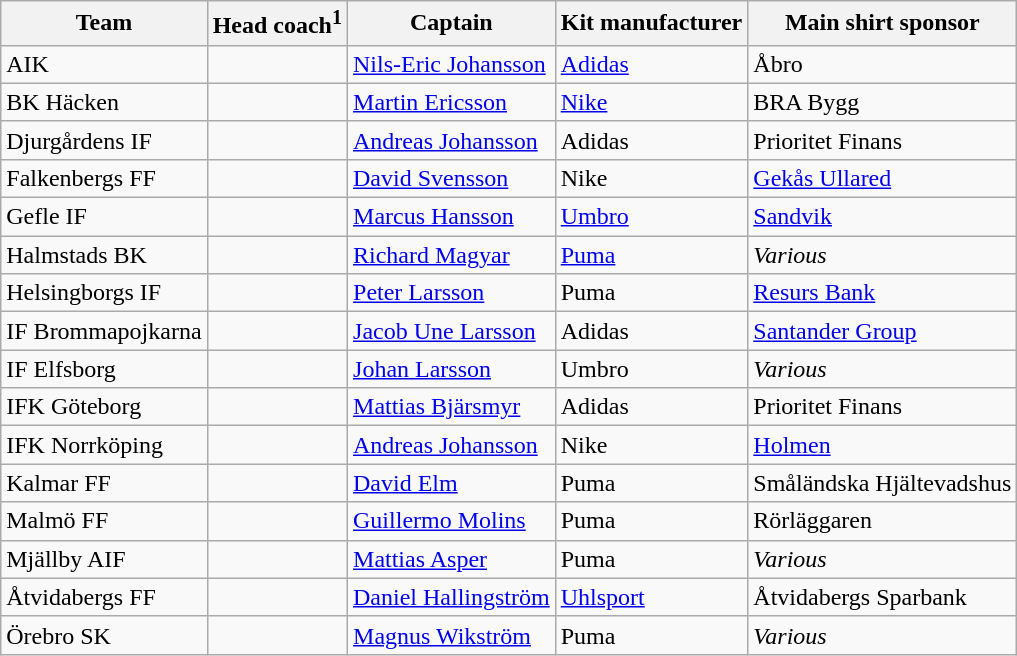<table class="wikitable sortable" style="text-align: left;">
<tr>
<th>Team</th>
<th>Head coach<sup>1</sup></th>
<th>Captain</th>
<th>Kit manufacturer</th>
<th>Main shirt sponsor</th>
</tr>
<tr>
<td>AIK</td>
<td> </td>
<td> <a href='#'>Nils-Eric Johansson</a></td>
<td><a href='#'>Adidas</a></td>
<td>Åbro</td>
</tr>
<tr>
<td>BK Häcken</td>
<td> </td>
<td> <a href='#'>Martin Ericsson</a></td>
<td><a href='#'>Nike</a></td>
<td>BRA Bygg</td>
</tr>
<tr>
<td>Djurgårdens IF</td>
<td> </td>
<td> <a href='#'>Andreas Johansson</a></td>
<td>Adidas</td>
<td>Prioritet Finans</td>
</tr>
<tr>
<td>Falkenbergs FF</td>
<td> </td>
<td> <a href='#'>David Svensson</a></td>
<td>Nike</td>
<td><a href='#'>Gekås Ullared</a></td>
</tr>
<tr>
<td>Gefle IF</td>
<td> </td>
<td> <a href='#'>Marcus Hansson</a></td>
<td><a href='#'>Umbro</a></td>
<td><a href='#'>Sandvik</a></td>
</tr>
<tr>
<td>Halmstads BK</td>
<td> </td>
<td> <a href='#'>Richard Magyar</a></td>
<td><a href='#'>Puma</a></td>
<td><em>Various</em></td>
</tr>
<tr>
<td>Helsingborgs IF</td>
<td> </td>
<td> <a href='#'>Peter Larsson</a></td>
<td>Puma</td>
<td><a href='#'>Resurs Bank</a></td>
</tr>
<tr>
<td>IF Brommapojkarna</td>
<td> </td>
<td> <a href='#'>Jacob Une Larsson</a></td>
<td>Adidas</td>
<td><a href='#'>Santander Group</a></td>
</tr>
<tr>
<td>IF Elfsborg</td>
<td> </td>
<td> <a href='#'>Johan Larsson</a></td>
<td>Umbro</td>
<td><em>Various</em></td>
</tr>
<tr>
<td>IFK Göteborg</td>
<td> </td>
<td> <a href='#'>Mattias Bjärsmyr</a></td>
<td>Adidas</td>
<td>Prioritet Finans</td>
</tr>
<tr>
<td>IFK Norrköping</td>
<td> </td>
<td> <a href='#'>Andreas Johansson</a></td>
<td>Nike</td>
<td><a href='#'>Holmen</a></td>
</tr>
<tr>
<td>Kalmar FF</td>
<td> </td>
<td> <a href='#'>David Elm</a></td>
<td>Puma</td>
<td>Småländska Hjältevadshus</td>
</tr>
<tr>
<td>Malmö FF</td>
<td> </td>
<td> <a href='#'>Guillermo Molins</a></td>
<td>Puma</td>
<td>Rörläggaren</td>
</tr>
<tr>
<td>Mjällby AIF</td>
<td> </td>
<td> <a href='#'>Mattias Asper</a></td>
<td>Puma</td>
<td><em>Various</em></td>
</tr>
<tr>
<td>Åtvidabergs FF</td>
<td> </td>
<td> <a href='#'>Daniel Hallingström</a></td>
<td><a href='#'>Uhlsport</a></td>
<td>Åtvidabergs Sparbank</td>
</tr>
<tr>
<td>Örebro SK</td>
<td> </td>
<td> <a href='#'>Magnus Wikström</a></td>
<td>Puma</td>
<td><em>Various</em></td>
</tr>
</table>
